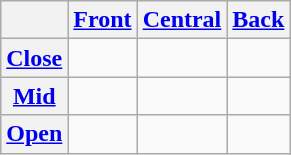<table class="wikitable" style="text-align:center;">
<tr align=center>
<th></th>
<th><a href='#'>Front</a></th>
<th><a href='#'>Central</a></th>
<th><a href='#'>Back</a></th>
</tr>
<tr>
<th><a href='#'>Close</a></th>
<td></td>
<td></td>
<td></td>
</tr>
<tr>
<th><a href='#'>Mid</a></th>
<td></td>
<td></td>
<td></td>
</tr>
<tr>
<th><a href='#'>Open</a></th>
<td></td>
<td></td>
<td></td>
</tr>
</table>
